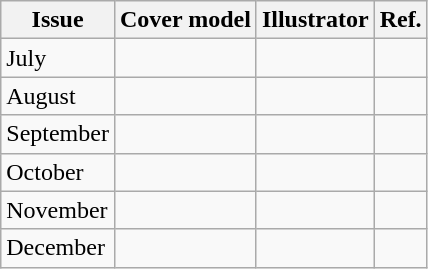<table class="wikitable">
<tr>
<th>Issue</th>
<th>Cover model</th>
<th>Illustrator</th>
<th>Ref.</th>
</tr>
<tr>
<td>July</td>
<td></td>
<td></td>
<td></td>
</tr>
<tr>
<td>August</td>
<td></td>
<td></td>
<td></td>
</tr>
<tr>
<td>September</td>
<td></td>
<td></td>
<td></td>
</tr>
<tr>
<td>October</td>
<td></td>
<td></td>
<td></td>
</tr>
<tr>
<td>November</td>
<td></td>
<td></td>
<td></td>
</tr>
<tr>
<td>December</td>
<td></td>
<td></td>
<td></td>
</tr>
</table>
